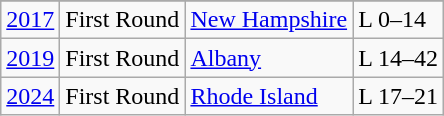<table class="wikitable">
<tr>
</tr>
<tr>
<td><a href='#'>2017</a></td>
<td>First Round</td>
<td><a href='#'>New Hampshire</a></td>
<td>L 0–14</td>
</tr>
<tr>
<td><a href='#'>2019</a></td>
<td>First Round</td>
<td><a href='#'>Albany</a></td>
<td>L 14–42</td>
</tr>
<tr>
<td><a href='#'>2024</a></td>
<td>First Round</td>
<td><a href='#'>Rhode Island</a></td>
<td>L 17–21</td>
</tr>
</table>
